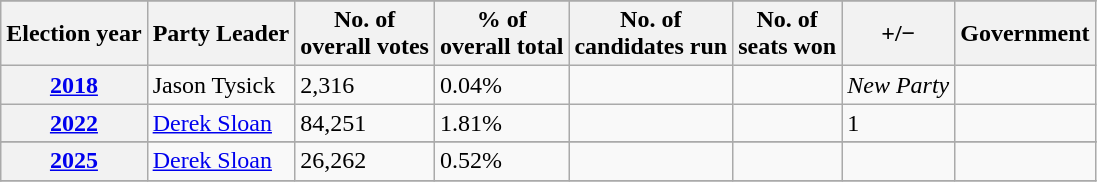<table class="wikitable plainrowheaders">
<tr>
</tr>
<tr>
<th scope="col">Election year</th>
<th scope="col">Party Leader</th>
<th scope="col">No. of<br>overall votes</th>
<th scope="col">% of<br>overall total</th>
<th scope="col">No. of<br>candidates run</th>
<th scope="col">No. of<br>seats won</th>
<th scope="col">+/−</th>
<th scope="col">Government</th>
</tr>
<tr>
<th scope="row"><a href='#'>2018</a></th>
<td>Jason Tysick</td>
<td>2,316</td>
<td>0.04%</td>
<td></td>
<td></td>
<td><em>New Party</em></td>
<td></td>
</tr>
<tr>
<th scope="row"><a href='#'>2022</a></th>
<td><a href='#'>Derek Sloan</a></td>
<td>84,251</td>
<td>1.81%</td>
<td></td>
<td></td>
<td> 1</td>
<td></td>
</tr>
<tr>
</tr>
<tr>
<th scope="row"><a href='#'>2025</a></th>
<td><a href='#'>Derek Sloan</a></td>
<td>26,262</td>
<td>0.52%</td>
<td></td>
<td></td>
<td></td>
<td></td>
</tr>
<tr>
</tr>
</table>
